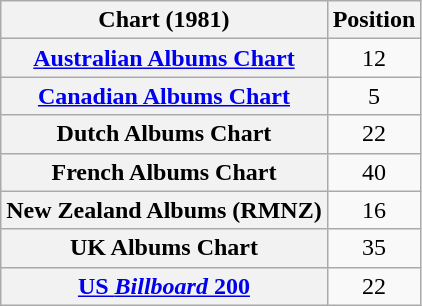<table class="wikitable sortable plainrowheaders" style="text-align:center;">
<tr>
<th scope="col">Chart (1981)</th>
<th scope="col">Position</th>
</tr>
<tr>
<th scope="row"><a href='#'>Australian Albums Chart</a></th>
<td>12</td>
</tr>
<tr>
<th scope="row"><a href='#'>Canadian Albums Chart</a></th>
<td>5</td>
</tr>
<tr>
<th scope="row">Dutch Albums Chart</th>
<td>22</td>
</tr>
<tr>
<th scope="row">French Albums Chart</th>
<td>40</td>
</tr>
<tr>
<th scope="row">New Zealand Albums (RMNZ)</th>
<td>16</td>
</tr>
<tr>
<th scope="row">UK Albums Chart</th>
<td>35</td>
</tr>
<tr>
<th scope="row"><a href='#'>US <em>Billboard</em> 200</a></th>
<td>22</td>
</tr>
</table>
